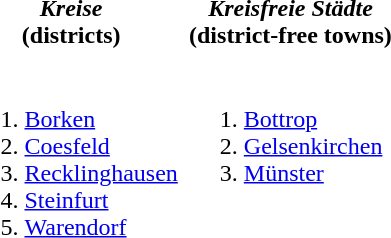<table>
<tr>
<th width=50%><em>Kreise</em><br>(districts)</th>
<th width=50%><em>Kreisfreie Städte</em><br>(district-free towns)</th>
</tr>
<tr valign=top>
<td><br><ol><li><a href='#'>Borken</a></li><li><a href='#'>Coesfeld</a></li><li><a href='#'>Recklinghausen</a></li><li><a href='#'>Steinfurt</a></li><li><a href='#'>Warendorf</a></li></ol></td>
<td><br><ol><li><a href='#'>Bottrop</a></li><li><a href='#'>Gelsenkirchen</a></li><li><a href='#'>Münster</a></li></ol></td>
</tr>
</table>
